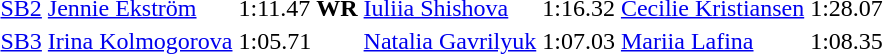<table>
<tr>
<td><a href='#'>SB2</a></td>
<td><a href='#'>Jennie Ekström</a><br></td>
<td>1:11.47 <strong>WR</strong></td>
<td><a href='#'>Iuliia Shishova</a><br></td>
<td>1:16.32</td>
<td><a href='#'>Cecilie Kristiansen</a><br></td>
<td>1:28.07</td>
</tr>
<tr>
<td><a href='#'>SB3</a></td>
<td><a href='#'>Irina Kolmogorova</a><br></td>
<td>1:05.71</td>
<td><a href='#'>Natalia Gavrilyuk</a><br></td>
<td>1:07.03</td>
<td><a href='#'>Mariia Lafina</a><br></td>
<td>1:08.35</td>
</tr>
</table>
